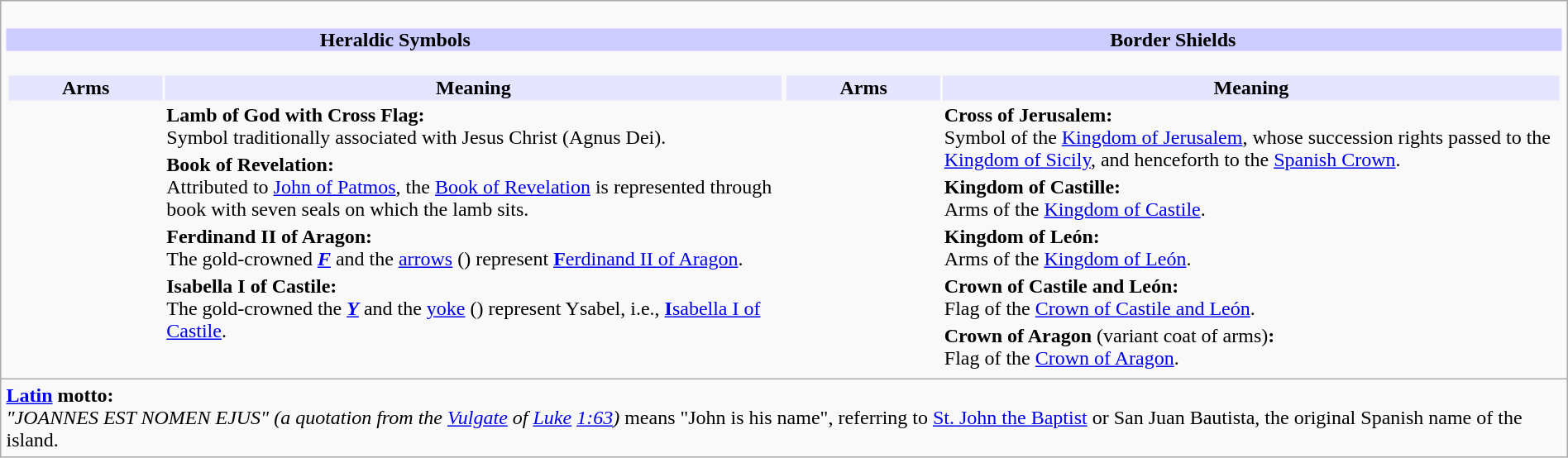<table width="100%" border="1" cellpadding="4" cellspacing="0" style="margin: 0.5em 1em 0.5em 0; background: #f9f9f9; border: 1px #aaa solid; border-collapse: collapse;">
<tr>
<td><br><table width="100%" cellpadding="0" cellspacing="0">
<tr>
<td width="50%" bgcolor="#ccccff" align="center"><strong>Heraldic Symbols</strong></td>
<td width="50%" bgcolor="#ccccff" align="center"><strong>Border Shields</strong></td>
</tr>
<tr>
<td width="50%" valign="top"><br><table width="100%">
<tr>
<th width="20%" bgcolor="#E5E5FF" align="center"><strong>Arms</strong></th>
<th width="80%" bgcolor="#E5E5FF" align="center"><strong>Meaning</strong></th>
</tr>
<tr>
<td></td>
<td><strong>Lamb of God with Cross Flag:</strong><br>Symbol traditionally associated with Jesus Christ (Agnus Dei).</td>
</tr>
<tr>
<td></td>
<td><strong>Book of Revelation:</strong><br>Attributed to <a href='#'>John of Patmos</a>, the <a href='#'>Book of Revelation</a> is represented through book with seven seals on which the lamb sits.</td>
</tr>
<tr>
<td></td>
<td><strong>Ferdinand II of Aragon:</strong><br>The gold-crowned <strong><em><a href='#'>F</a></em></strong> and the <a href='#'>arrows</a> () represent <a href='#'><strong>F</strong>erdinand II of Aragon</a>.</td>
</tr>
<tr>
<td></td>
<td><strong>Isabella I of Castile:</strong><br>The gold-crowned the <strong><em><a href='#'>Y</a></em></strong> and the <a href='#'>yoke</a> () represent Ysabel, i.e., <a href='#'><strong>I</strong>sabella I of Castile</a>.</td>
</tr>
</table>
</td>
<td width="50%" valign="top"><br><table>
<tr>
<th width="20%" bgcolor="#E5E5FF" align="center"><strong>Arms</strong></th>
<th width="80%" bgcolor="#E5E5FF" align="center"><strong>Meaning</strong></th>
</tr>
<tr>
<td></td>
<td><strong>Cross of Jerusalem:</strong><br>Symbol of the <a href='#'>Kingdom of Jerusalem</a>, whose succession rights passed to the <a href='#'>Kingdom of Sicily</a>, and henceforth to the <a href='#'>Spanish Crown</a>.</td>
</tr>
<tr>
<td></td>
<td><strong>Kingdom of Castille:</strong><br>Arms of the <a href='#'>Kingdom of Castile</a>.</td>
</tr>
<tr>
<td></td>
<td><strong>Kingdom of León:</strong><br>Arms of the <a href='#'>Kingdom of León</a>.</td>
</tr>
<tr>
<td></td>
<td><strong>Crown of Castile and León:</strong><br>Flag of the <a href='#'>Crown of Castile and León</a>.</td>
</tr>
<tr>
<td></td>
<td><strong>Crown of Aragon</strong> (variant coat of arms)<strong>:</strong><br>Flag of the <a href='#'>Crown of Aragon</a>.</td>
</tr>
</table>
</td>
</tr>
</table>
</td>
</tr>
<tr>
<td><strong><a href='#'>Latin</a> motto:</strong><br><em>"JOANNES EST NOMEN EJUS" (a quotation from the <a href='#'>Vulgate</a> of <a href='#'>Luke</a> <a href='#'>1:63</a>)</em> means "John is his name", referring to <a href='#'>St. John the Baptist</a> or San Juan Bautista, the original Spanish name of the island.</td>
</tr>
</table>
